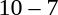<table style="text-align:center">
<tr>
<th width=200></th>
<th width=100></th>
<th width=200></th>
</tr>
<tr>
<td align=right><strong></strong></td>
<td>10 – 7</td>
<td align=left></td>
</tr>
</table>
